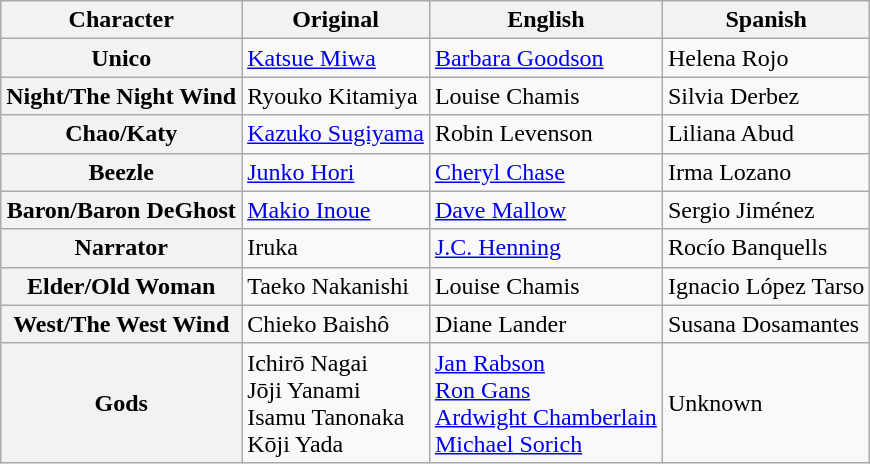<table class="wikitable">
<tr>
<th>Character</th>
<th>Original</th>
<th>English</th>
<th>Spanish</th>
</tr>
<tr>
<th>Unico</th>
<td><a href='#'>Katsue Miwa</a></td>
<td><a href='#'>Barbara Goodson</a></td>
<td>Helena Rojo</td>
</tr>
<tr>
<th>Night/The Night Wind</th>
<td>Ryouko Kitamiya</td>
<td>Louise Chamis</td>
<td>Silvia Derbez</td>
</tr>
<tr>
<th>Chao/Katy</th>
<td><a href='#'>Kazuko Sugiyama</a></td>
<td>Robin Levenson</td>
<td>Liliana Abud</td>
</tr>
<tr>
<th>Beezle</th>
<td><a href='#'>Junko Hori</a></td>
<td><a href='#'>Cheryl Chase</a></td>
<td>Irma Lozano</td>
</tr>
<tr>
<th>Baron/Baron DeGhost</th>
<td><a href='#'>Makio Inoue</a></td>
<td><a href='#'>Dave Mallow</a></td>
<td>Sergio Jiménez</td>
</tr>
<tr>
<th>Narrator</th>
<td>Iruka</td>
<td><a href='#'>J.C. Henning</a></td>
<td>Rocío Banquells</td>
</tr>
<tr>
<th>Elder/Old Woman</th>
<td>Taeko Nakanishi</td>
<td>Louise Chamis</td>
<td>Ignacio López Tarso</td>
</tr>
<tr>
<th>West/The West Wind</th>
<td>Chieko Baishô</td>
<td>Diane Lander</td>
<td>Susana Dosamantes</td>
</tr>
<tr>
<th>Gods</th>
<td>Ichirō Nagai<br>Jōji Yanami<br>Isamu Tanonaka<br>Kōji Yada</td>
<td><a href='#'>Jan Rabson</a><br><a href='#'>Ron Gans</a><br><a href='#'>Ardwight Chamberlain</a><br><a href='#'>Michael Sorich</a></td>
<td>Unknown</td>
</tr>
</table>
